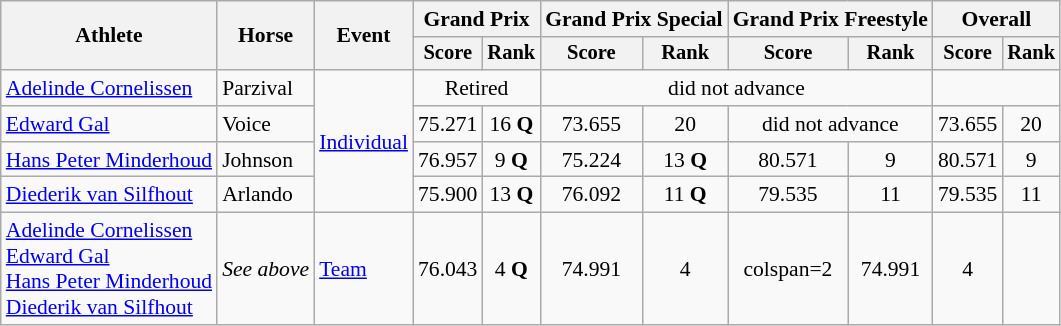<table class=wikitable style="font-size:90%">
<tr>
<th rowspan=2>Athlete</th>
<th rowspan=2>Horse</th>
<th rowspan=2>Event</th>
<th colspan=2>Grand Prix</th>
<th colspan=2>Grand Prix Special</th>
<th colspan=2>Grand Prix Freestyle</th>
<th colspan=2>Overall</th>
</tr>
<tr style="font-size:95%">
<th>Score</th>
<th>Rank</th>
<th>Score</th>
<th>Rank</th>
<th>Score</th>
<th>Rank</th>
<th>Score</th>
<th>Rank</th>
</tr>
<tr align=center>
<td align=left><a href='#'>Adelinde Cornelissen</a></td>
<td align=left>Parzival</td>
<td rowspan=4 align=left><a href='#'>Individual</a></td>
<td colspan=2>Retired</td>
<td colspan=4>did not advance</td>
<td colspan=2></td>
</tr>
<tr align=center>
<td align=left><a href='#'>Edward Gal</a></td>
<td align=left>Voice</td>
<td>75.271</td>
<td>16 <strong>Q</strong></td>
<td>73.655</td>
<td>20</td>
<td colspan=2>did not advance</td>
<td>73.655</td>
<td>20</td>
</tr>
<tr align=center>
<td align=left><a href='#'>Hans Peter Minderhoud</a></td>
<td align=left>Johnson</td>
<td>76.957</td>
<td>9 <strong>Q</strong></td>
<td>75.224</td>
<td>13 <strong>Q</strong></td>
<td>80.571</td>
<td>9</td>
<td>80.571</td>
<td>9</td>
</tr>
<tr align=center>
<td align=left><a href='#'>Diederik van Silfhout</a></td>
<td align=left>Arlando</td>
<td>75.900</td>
<td>13 <strong>Q</strong></td>
<td>76.092</td>
<td>11 <strong>Q</strong></td>
<td>79.535</td>
<td>11</td>
<td>79.535</td>
<td>11</td>
</tr>
<tr align=center>
<td align=left><a href='#'>Adelinde Cornelissen</a><br><a href='#'>Edward Gal</a><br><a href='#'>Hans Peter Minderhoud</a><br><a href='#'>Diederik van Silfhout</a></td>
<td align=left><em>See above</em></td>
<td align=left><a href='#'>Team</a></td>
<td>76.043</td>
<td>4 <strong>Q</strong></td>
<td>74.991</td>
<td>4</td>
<td>colspan=2 </td>
<td>74.991</td>
<td>4</td>
</tr>
</table>
